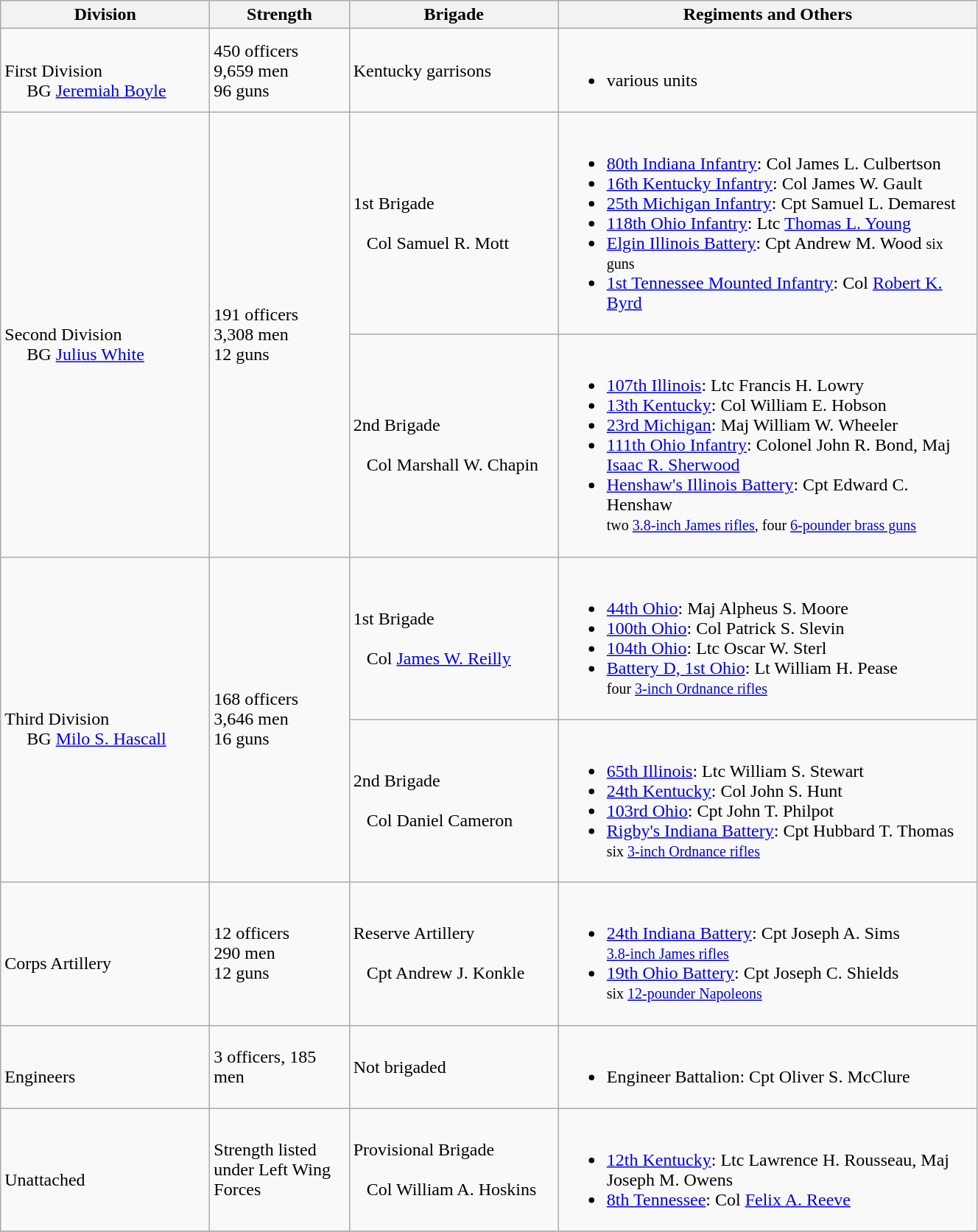<table class="wikitable" style="text-align:left; width:70%;">
<tr>
<th width=15%>Division</th>
<th width=10%>Strength</th>
<th width=15%>Brigade</th>
<th width=30%>Regiments and Others</th>
</tr>
<tr>
<td rowspan=1><br>First Division
<br>    
BG <a href='#'>Jeremiah Boyle</a></td>
<td rowspan=1>450 officers<br>9,659 men<br>96 guns</td>
<td>Kentucky garrisons</td>
<td><br><ul><li>various units</li></ul></td>
</tr>
<tr>
<td rowspan=2><br>Second Division
<br>    
BG <a href='#'>Julius White</a></td>
<td rowspan=2>191 officers<br>3,308 men<br>12 guns</td>
<td>1st Brigade<br><br>  
Col Samuel R. Mott</td>
<td><br><ul><li><a href='#'>80th Indiana Infantry</a>: Col James L. Culbertson</li><li><a href='#'>16th Kentucky Infantry</a>: Col James W. Gault</li><li><a href='#'>25th Michigan Infantry</a>: Cpt Samuel L. Demarest</li><li><a href='#'>118th Ohio Infantry</a>: Ltc <a href='#'>Thomas L. Young</a></li><li><a href='#'>Elgin Illinois Battery</a>: Cpt Andrew M. Wood <small>six guns</small></li><li><a href='#'>1st Tennessee Mounted Infantry</a>: Col <a href='#'>Robert K. Byrd</a></li></ul></td>
</tr>
<tr>
<td>2nd Brigade<br><br>  
Col Marshall W. Chapin</td>
<td><br><ul><li><a href='#'>107th Illinois</a>: Ltc Francis H. Lowry</li><li><a href='#'>13th Kentucky</a>: Col William E. Hobson</li><li><a href='#'>23rd Michigan</a>: Maj William W. Wheeler</li><li><a href='#'>111th Ohio Infantry</a>: Colonel John R. Bond, Maj <a href='#'>Isaac R. Sherwood</a></li><li><a href='#'>Henshaw's Illinois Battery</a>: Cpt Edward C. Henshaw <br><small>two <a href='#'>3.8-inch James rifles</a>, four <a href='#'>6-pounder brass guns</a></small></li></ul></td>
</tr>
<tr>
<td rowspan=2><br>Third Division
<br>    
BG <a href='#'>Milo S. Hascall</a></td>
<td rowspan=2>168 officers<br>3,646 men<br>16 guns</td>
<td>1st Brigade<br><br>  
Col <a href='#'>James W. Reilly</a></td>
<td><br><ul><li><a href='#'>44th Ohio</a>: Maj Alpheus S. Moore</li><li><a href='#'>100th Ohio</a>: Col Patrick S. Slevin</li><li><a href='#'>104th Ohio</a>: Ltc Oscar W. Sterl</li><li><a href='#'>Battery D, 1st Ohio</a>: Lt William H. Pease <br><small>four <a href='#'>3-inch Ordnance rifles</a></small></li></ul></td>
</tr>
<tr>
<td>2nd Brigade<br><br>  
Col Daniel Cameron</td>
<td><br><ul><li><a href='#'>65th Illinois</a>: Ltc William S. Stewart</li><li><a href='#'>24th Kentucky</a>: Col John S. Hunt</li><li><a href='#'>103rd Ohio</a>: Cpt John T. Philpot</li><li><a href='#'>Rigby's Indiana Battery</a>: Cpt Hubbard T. Thomas <br><small>six <a href='#'>3-inch Ordnance rifles</a></small></li></ul></td>
</tr>
<tr>
<td rowspan=1><br>Corps Artillery</td>
<td rowspan=1>12 officers<br>290 men<br>12 guns</td>
<td>Reserve Artillery<br><br>  
Cpt Andrew J. Konkle</td>
<td><br><ul><li><a href='#'>24th Indiana Battery</a>: Cpt Joseph A. Sims <br><small><a href='#'>3.8-inch James rifles</a></small></li><li><a href='#'>19th Ohio Battery</a>: Cpt Joseph C. Shields <br><small>six <a href='#'>12-pounder Napoleons</a></small></li></ul></td>
</tr>
<tr>
<td rowspan=1><br>Engineers</td>
<td rowspan=1>3 officers, 185 men</td>
<td>Not brigaded</td>
<td><br><ul><li>Engineer Battalion: Cpt Oliver S. McClure</li></ul></td>
</tr>
<tr>
<td rowspan=1><br>Unattached</td>
<td rowspan=1>Strength listed under Left Wing Forces</td>
<td>Provisional Brigade<br><br>  
Col William A. Hoskins</td>
<td><br><ul><li><a href='#'>12th Kentucky</a>: Ltc Lawrence H. Rousseau, Maj Joseph M. Owens</li><li><a href='#'>8th Tennessee</a>: Col <a href='#'>Felix A. Reeve</a></li></ul></td>
</tr>
<tr>
</tr>
</table>
